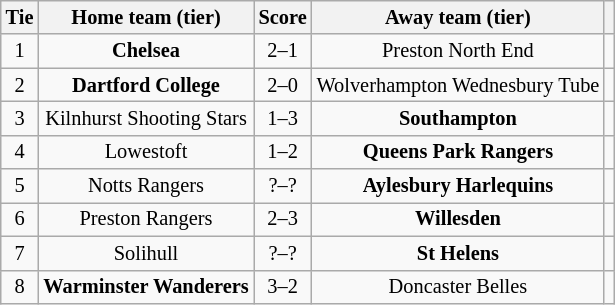<table class="wikitable" style="text-align:center; font-size:85%">
<tr>
<th>Tie</th>
<th>Home team (tier)</th>
<th>Score</th>
<th>Away team (tier)</th>
<th></th>
</tr>
<tr>
<td align="center">1</td>
<td><strong>Chelsea</strong></td>
<td align="center">2–1</td>
<td>Preston North End</td>
<td></td>
</tr>
<tr>
<td align="center">2</td>
<td><strong>Dartford College</strong></td>
<td align="center">2–0</td>
<td>Wolverhampton Wednesbury Tube</td>
<td></td>
</tr>
<tr>
<td align="center">3</td>
<td>Kilnhurst Shooting Stars</td>
<td align="center">1–3</td>
<td><strong>Southampton</strong></td>
<td></td>
</tr>
<tr>
<td align="center">4</td>
<td>Lowestoft</td>
<td align="center">1–2</td>
<td><strong>Queens Park Rangers</strong></td>
<td></td>
</tr>
<tr>
<td align="center">5</td>
<td>Notts Rangers</td>
<td align="center">?–?</td>
<td><strong>Aylesbury Harlequins</strong></td>
<td></td>
</tr>
<tr>
<td align="center">6</td>
<td>Preston Rangers</td>
<td align="center">2–3</td>
<td><strong>Willesden</strong></td>
<td></td>
</tr>
<tr>
<td align="center">7</td>
<td>Solihull</td>
<td align="center">?–?</td>
<td><strong>St Helens</strong></td>
<td></td>
</tr>
<tr>
<td align="center">8</td>
<td><strong>Warminster Wanderers</strong></td>
<td align="center">3–2</td>
<td>Doncaster Belles</td>
<td></td>
</tr>
</table>
